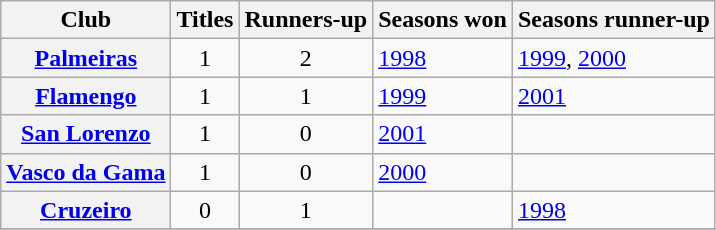<table class="wikitable sortable plainrowheaders">
<tr>
<th scope=col>Club</th>
<th scope=col>Titles</th>
<th scope=col>Runners-up</th>
<th scope=col>Seasons won</th>
<th scope=col>Seasons runner-up</th>
</tr>
<tr>
<th scope=row> <a href='#'>Palmeiras</a></th>
<td align=center>1</td>
<td align=center>2</td>
<td><a href='#'>1998</a></td>
<td><a href='#'>1999</a>, <a href='#'>2000</a></td>
</tr>
<tr>
<th scope=row> <a href='#'>Flamengo</a></th>
<td align=center>1</td>
<td align=center>1</td>
<td><a href='#'>1999</a></td>
<td><a href='#'>2001</a></td>
</tr>
<tr>
<th scope=row> <a href='#'>San Lorenzo</a></th>
<td align=center>1</td>
<td align=center>0</td>
<td><a href='#'>2001</a></td>
<td></td>
</tr>
<tr>
<th scope=row> <a href='#'>Vasco da Gama</a></th>
<td align=center>1</td>
<td align=center>0</td>
<td><a href='#'>2000</a></td>
<td><br></td>
</tr>
<tr>
<th scope=row> <a href='#'>Cruzeiro</a></th>
<td align=center>0</td>
<td align=center>1</td>
<td></td>
<td><a href='#'>1998</a></td>
</tr>
<tr>
</tr>
</table>
